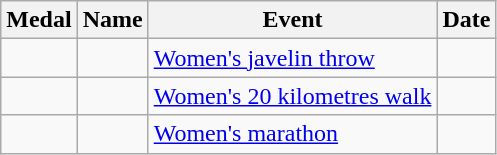<table class="wikitable sortable" style="font-size:100%">
<tr>
<th>Medal</th>
<th>Name</th>
<th>Event</th>
<th>Date</th>
</tr>
<tr>
<td></td>
<td></td>
<td><a href='#'>Women's javelin throw</a></td>
<td></td>
</tr>
<tr>
<td></td>
<td></td>
<td><a href='#'>Women's 20 kilometres walk</a></td>
<td></td>
</tr>
<tr>
<td></td>
<td></td>
<td><a href='#'>Women's marathon</a></td>
<td></td>
</tr>
</table>
